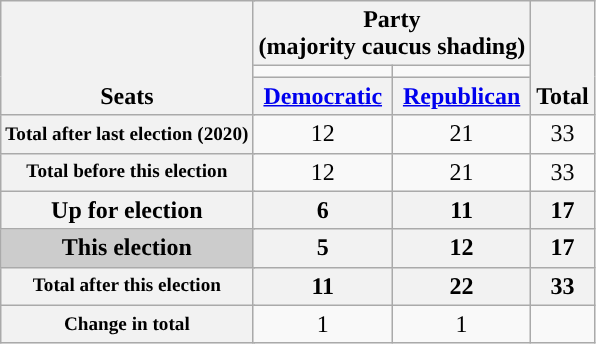<table class=wikitable style="text-align:center">
<tr style="vertical-align:bottom;">
<th rowspan=3 colspan=2>Seats</th>
<th colspan=2>Party <div>(majority caucus shading)</div></th>
<th rowspan=3>Total</th>
</tr>
<tr style="height:5px">
<td style="background-color:"></td>
<td style="background-color:"></td>
</tr>
<tr>
<th><a href='#'>Democratic</a></th>
<th><a href='#'>Republican</a></th>
</tr>
<tr>
<th nowrap style="font-size:80%" colspan=2>Total after last election (2020)</th>
<td>12</td>
<td>21</td>
<td>33</td>
</tr>
<tr>
<th nowrap style="font-size:80%" colspan=2>Total before this election</th>
<td>12</td>
<td>21</td>
<td>33</td>
</tr>
<tr>
<th colspan=2>Up for election</th>
<th>6</th>
<th>11</th>
<th>17</th>
</tr>
<tr>
<th nowrap style="background:#ccc" colspan=2>This election</th>
<th>5</th>
<th>12</th>
<th>17</th>
</tr>
<tr>
<th nowrap style="font-size:80%" colspan=2>Total after this election</th>
<th>11</th>
<th>22</th>
<th>33</th>
</tr>
<tr>
<th nowrap style="font-size:80%"  colspan=2>Change in total</th>
<td> 1</td>
<td> 1</td>
<td></td>
</tr>
</table>
